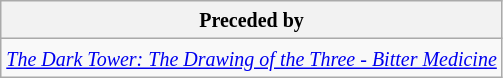<table class="wikitable">
<tr>
<th><small><strong>Preceded by</strong></small></th>
</tr>
<tr>
<td><small><em><a href='#'>The Dark Tower: The Drawing of the Three - Bitter Medicine</a></em></small></td>
</tr>
</table>
